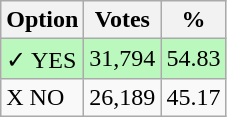<table class="wikitable">
<tr>
<th>Option</th>
<th>Votes</th>
<th>%</th>
</tr>
<tr>
<td style=background:#bbf8be>✓ YES</td>
<td style=background:#bbf8be>31,794</td>
<td style=background:#bbf8be>54.83</td>
</tr>
<tr>
<td>X NO</td>
<td>26,189</td>
<td>45.17</td>
</tr>
</table>
